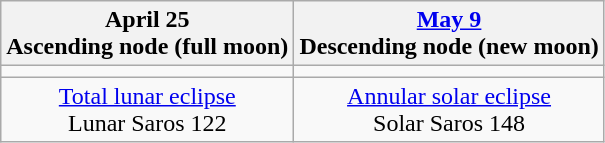<table class="wikitable">
<tr>
<th>April 25<br>Ascending node (full moon)<br></th>
<th><a href='#'>May 9</a><br>Descending node (new moon)<br></th>
</tr>
<tr>
<td></td>
<td></td>
</tr>
<tr align=center>
<td><a href='#'>Total lunar eclipse</a><br>Lunar Saros 122</td>
<td><a href='#'>Annular solar eclipse</a><br>Solar Saros 148</td>
</tr>
</table>
